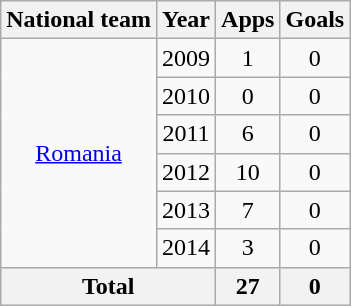<table class="wikitable" style="text-align:center">
<tr>
<th>National team</th>
<th>Year</th>
<th>Apps</th>
<th>Goals</th>
</tr>
<tr>
<td rowspan=6><a href='#'>Romania</a></td>
<td>2009</td>
<td>1</td>
<td>0</td>
</tr>
<tr>
<td>2010</td>
<td>0</td>
<td>0</td>
</tr>
<tr>
<td>2011</td>
<td>6</td>
<td>0</td>
</tr>
<tr>
<td>2012</td>
<td>10</td>
<td>0</td>
</tr>
<tr>
<td>2013</td>
<td>7</td>
<td>0</td>
</tr>
<tr>
<td>2014</td>
<td>3</td>
<td>0</td>
</tr>
<tr>
<th colspan=2>Total</th>
<th>27</th>
<th>0</th>
</tr>
</table>
